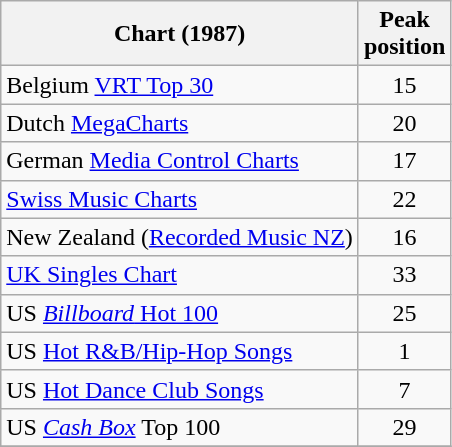<table class="wikitable sortable" style="text-align:center;">
<tr>
<th>Chart (1987)</th>
<th>Peak<br>position</th>
</tr>
<tr>
<td align="left">Belgium <a href='#'>VRT Top 30</a></td>
<td>15</td>
</tr>
<tr>
<td align="left">Dutch <a href='#'>MegaCharts</a></td>
<td>20</td>
</tr>
<tr>
<td align="left">German <a href='#'>Media Control Charts</a></td>
<td>17</td>
</tr>
<tr>
<td align="left"><a href='#'>Swiss Music Charts</a></td>
<td>22</td>
</tr>
<tr>
<td align="left">New Zealand (<a href='#'>Recorded Music NZ</a>)</td>
<td>16</td>
</tr>
<tr>
<td align="left"><a href='#'>UK Singles Chart</a></td>
<td>33</td>
</tr>
<tr>
<td align="left">US <a href='#'><em>Billboard</em> Hot 100</a></td>
<td>25</td>
</tr>
<tr>
<td align="left">US <a href='#'>Hot R&B/Hip-Hop Songs</a></td>
<td>1</td>
</tr>
<tr>
<td align="left">US <a href='#'>Hot Dance Club Songs</a></td>
<td>7</td>
</tr>
<tr>
<td align="left">US <a href='#'><em>Cash Box</em></a> Top 100</td>
<td align="center">29</td>
</tr>
<tr>
</tr>
</table>
